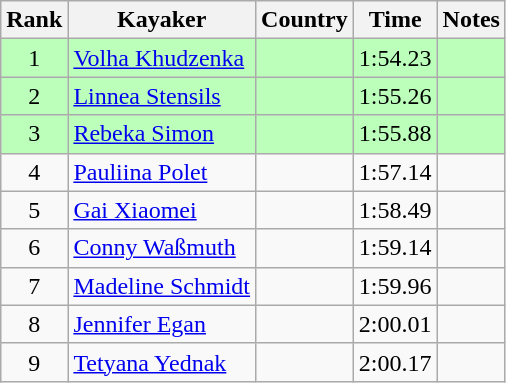<table class="wikitable" style="text-align:center">
<tr>
<th>Rank</th>
<th>Kayaker</th>
<th>Country</th>
<th>Time</th>
<th>Notes</th>
</tr>
<tr bgcolor=bbffbb>
<td>1</td>
<td align="left"><a href='#'>Volha Khudzenka</a></td>
<td align="left"></td>
<td>1:54.23</td>
<td></td>
</tr>
<tr bgcolor=bbffbb>
<td>2</td>
<td align="left"><a href='#'>Linnea Stensils</a></td>
<td align="left"></td>
<td>1:55.26</td>
<td></td>
</tr>
<tr bgcolor=bbffbb>
<td>3</td>
<td align="left"><a href='#'>Rebeka Simon</a></td>
<td align="left"></td>
<td>1:55.88</td>
<td></td>
</tr>
<tr>
<td>4</td>
<td align="left"><a href='#'>Pauliina Polet</a></td>
<td align="left"></td>
<td>1:57.14</td>
<td></td>
</tr>
<tr>
<td>5</td>
<td align="left"><a href='#'>Gai Xiaomei</a></td>
<td align="left"></td>
<td>1:58.49</td>
<td></td>
</tr>
<tr>
<td>6</td>
<td align="left"><a href='#'>Conny Waßmuth</a></td>
<td align="left"></td>
<td>1:59.14</td>
<td></td>
</tr>
<tr>
<td>7</td>
<td align="left"><a href='#'>Madeline Schmidt</a></td>
<td align="left"></td>
<td>1:59.96</td>
<td></td>
</tr>
<tr>
<td>8</td>
<td align="left"><a href='#'>Jennifer Egan</a></td>
<td align="left"></td>
<td>2:00.01</td>
<td></td>
</tr>
<tr>
<td>9</td>
<td align="left"><a href='#'>Tetyana Yednak</a></td>
<td align="left"></td>
<td>2:00.17</td>
<td></td>
</tr>
</table>
